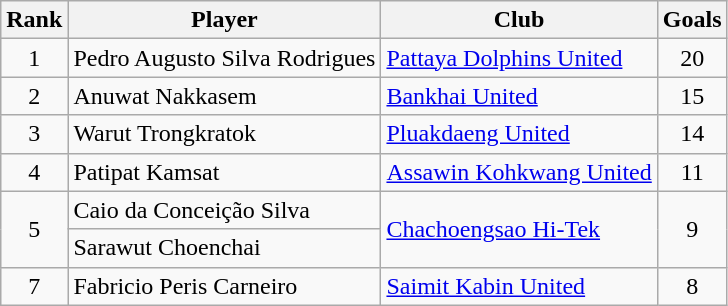<table class="wikitable" style="text-align:center">
<tr>
<th>Rank</th>
<th>Player</th>
<th>Club</th>
<th>Goals</th>
</tr>
<tr>
<td>1</td>
<td align="left"> Pedro Augusto Silva Rodrigues</td>
<td align="left"><a href='#'>Pattaya Dolphins United</a></td>
<td>20</td>
</tr>
<tr>
<td>2</td>
<td align="left"> Anuwat Nakkasem</td>
<td align="left"><a href='#'>Bankhai United</a></td>
<td>15</td>
</tr>
<tr>
<td>3</td>
<td align="left"> Warut Trongkratok</td>
<td align="left"><a href='#'>Pluakdaeng United</a></td>
<td>14</td>
</tr>
<tr>
<td>4</td>
<td align="left"> Patipat Kamsat</td>
<td align="left"><a href='#'>Assawin Kohkwang United</a></td>
<td>11</td>
</tr>
<tr>
<td rowspan="2">5</td>
<td align="left"> Caio da Conceição Silva</td>
<td align="left"rowspan="2"><a href='#'>Chachoengsao Hi-Tek</a></td>
<td rowspan="2">9</td>
</tr>
<tr>
<td align="left"> Sarawut Choenchai</td>
</tr>
<tr>
<td>7</td>
<td align="left"> Fabricio Peris Carneiro</td>
<td align="left"><a href='#'>Saimit Kabin United</a></td>
<td>8</td>
</tr>
</table>
